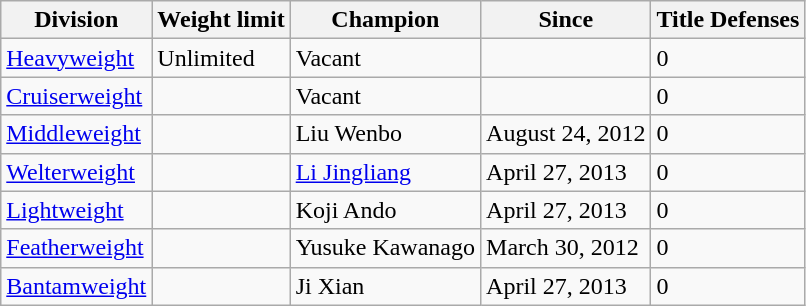<table class="wikitable">
<tr>
<th>Division</th>
<th>Weight limit</th>
<th>Champion</th>
<th>Since</th>
<th>Title Defenses</th>
</tr>
<tr>
<td><a href='#'>Heavyweight</a></td>
<td>Unlimited</td>
<td>Vacant</td>
<td></td>
<td>0</td>
</tr>
<tr>
<td><a href='#'>Cruiserweight</a></td>
<td></td>
<td>Vacant</td>
<td></td>
<td>0</td>
</tr>
<tr>
<td><a href='#'>Middleweight</a></td>
<td></td>
<td> Liu Wenbo</td>
<td>August 24, 2012</td>
<td>0</td>
</tr>
<tr>
<td><a href='#'>Welterweight</a></td>
<td></td>
<td> <a href='#'>Li Jingliang</a></td>
<td>April 27, 2013</td>
<td>0</td>
</tr>
<tr>
<td><a href='#'>Lightweight</a></td>
<td></td>
<td> Koji Ando</td>
<td>April 27, 2013</td>
<td>0</td>
</tr>
<tr>
<td><a href='#'>Featherweight</a></td>
<td></td>
<td> Yusuke Kawanago</td>
<td>March 30, 2012</td>
<td>0</td>
</tr>
<tr>
<td><a href='#'>Bantamweight</a></td>
<td></td>
<td> Ji Xian</td>
<td>April 27, 2013</td>
<td>0</td>
</tr>
</table>
